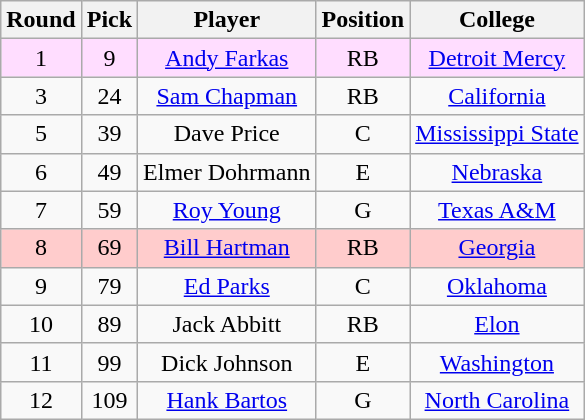<table class="wikitable sortable sortable"  style="text-align:center;">
<tr>
<th>Round</th>
<th>Pick</th>
<th>Player</th>
<th>Position</th>
<th>College</th>
</tr>
<tr style="background:#fdf;">
<td>1</td>
<td>9</td>
<td><a href='#'>Andy Farkas</a></td>
<td>RB</td>
<td><a href='#'>Detroit Mercy</a></td>
</tr>
<tr>
<td>3</td>
<td>24</td>
<td><a href='#'>Sam Chapman</a></td>
<td>RB</td>
<td><a href='#'>California</a></td>
</tr>
<tr>
<td>5</td>
<td>39</td>
<td>Dave Price</td>
<td>C</td>
<td><a href='#'>Mississippi State</a></td>
</tr>
<tr>
<td>6</td>
<td>49</td>
<td>Elmer Dohrmann</td>
<td>E</td>
<td><a href='#'>Nebraska</a></td>
</tr>
<tr>
<td>7</td>
<td>59</td>
<td><a href='#'>Roy Young</a></td>
<td>G</td>
<td><a href='#'>Texas A&M</a></td>
</tr>
<tr style="background:#fcc;">
<td>8</td>
<td>69</td>
<td><a href='#'>Bill Hartman</a></td>
<td>RB</td>
<td><a href='#'>Georgia</a></td>
</tr>
<tr>
<td>9</td>
<td>79</td>
<td><a href='#'>Ed Parks</a></td>
<td>C</td>
<td><a href='#'>Oklahoma</a></td>
</tr>
<tr>
<td>10</td>
<td>89</td>
<td>Jack Abbitt</td>
<td>RB</td>
<td><a href='#'>Elon</a></td>
</tr>
<tr>
<td>11</td>
<td>99</td>
<td>Dick Johnson</td>
<td>E</td>
<td><a href='#'>Washington</a></td>
</tr>
<tr>
<td>12</td>
<td>109</td>
<td><a href='#'>Hank Bartos</a></td>
<td>G</td>
<td><a href='#'>North Carolina</a></td>
</tr>
</table>
